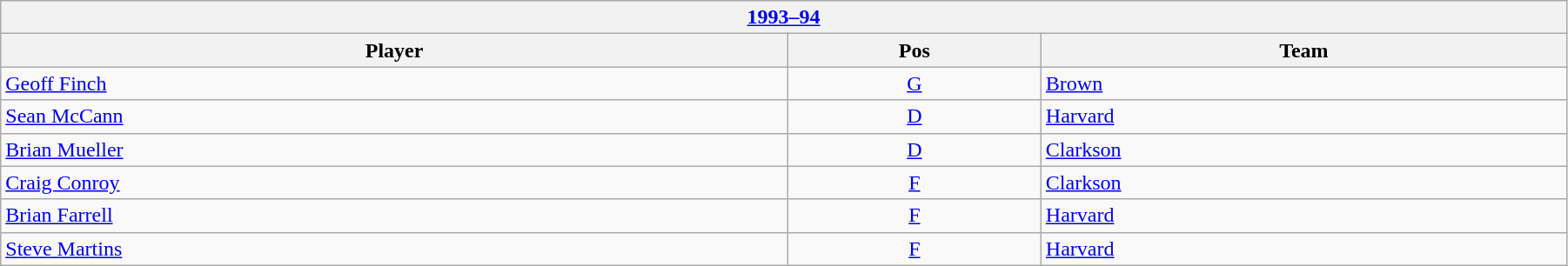<table class="wikitable" width=95%>
<tr>
<th colspan=3><a href='#'>1993–94</a></th>
</tr>
<tr>
<th>Player</th>
<th>Pos</th>
<th>Team</th>
</tr>
<tr>
<td><a href='#'>Geoff Finch</a></td>
<td align=center><a href='#'>G</a></td>
<td><a href='#'>Brown</a></td>
</tr>
<tr>
<td><a href='#'>Sean McCann</a></td>
<td align=center><a href='#'>D</a></td>
<td><a href='#'>Harvard</a></td>
</tr>
<tr>
<td><a href='#'>Brian Mueller</a></td>
<td align=center><a href='#'>D</a></td>
<td><a href='#'>Clarkson</a></td>
</tr>
<tr>
<td><a href='#'>Craig Conroy</a></td>
<td align=center><a href='#'>F</a></td>
<td><a href='#'>Clarkson</a></td>
</tr>
<tr>
<td><a href='#'>Brian Farrell</a></td>
<td align=center><a href='#'>F</a></td>
<td><a href='#'>Harvard</a></td>
</tr>
<tr>
<td><a href='#'>Steve Martins</a></td>
<td align=center><a href='#'>F</a></td>
<td><a href='#'>Harvard</a></td>
</tr>
</table>
